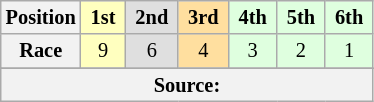<table class="wikitable" style="font-size: 85%; text-align:center">
<tr>
<th>Position</th>
<th style="background-color:#ffffbf"> 1st </th>
<th style="background-color:#dfdfdf"> 2nd </th>
<th style="background-color:#ffdf9f"> 3rd </th>
<th style="background-color:#dfffdf"> 4th </th>
<th style="background-color:#dfffdf"> 5th </th>
<th style="background-color:#dfffdf"> 6th </th>
</tr>
<tr>
<th>Race</th>
<td style="background-color:#ffffbf">9</td>
<td style="background-color:#dfdfdf">6</td>
<td style="background-color:#ffdf9f">4</td>
<td style="background-color:#dfffdf">3</td>
<td style="background-color:#dfffdf">2</td>
<td style="background-color:#dfffdf">1</td>
</tr>
<tr>
</tr>
<tr class="sortbottom">
<th colspan="7">Source:</th>
</tr>
</table>
